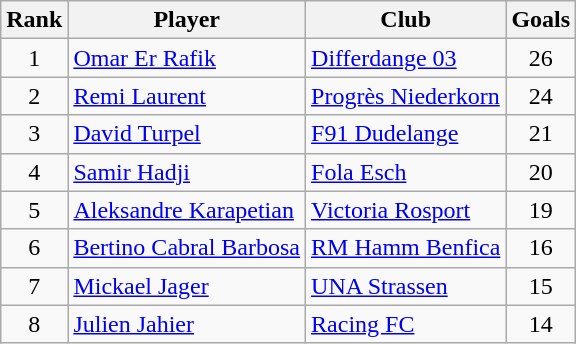<table class="wikitable" style="text-align:center">
<tr>
<th>Rank</th>
<th>Player</th>
<th>Club</th>
<th>Goals</th>
</tr>
<tr>
<td>1</td>
<td align="left"> <a href='#'>Omar Er Rafik</a></td>
<td align="left"><a href='#'>Differdange 03</a></td>
<td>26</td>
</tr>
<tr>
<td>2</td>
<td align="left"> <a href='#'>Remi Laurent</a></td>
<td align="left"><a href='#'>Progrès Niederkorn</a></td>
<td>24</td>
</tr>
<tr>
<td>3</td>
<td align="left"> <a href='#'>David Turpel</a></td>
<td align="left"><a href='#'>F91 Dudelange</a></td>
<td>21</td>
</tr>
<tr>
<td>4</td>
<td align="left"> <a href='#'>Samir Hadji</a></td>
<td align="left"><a href='#'>Fola Esch</a></td>
<td>20</td>
</tr>
<tr>
<td>5</td>
<td align="left"> <a href='#'>Aleksandre Karapetian</a></td>
<td align="left"><a href='#'>Victoria Rosport</a></td>
<td>19</td>
</tr>
<tr>
<td>6</td>
<td align="left"> <a href='#'>Bertino Cabral Barbosa</a></td>
<td align="left"><a href='#'>RM Hamm Benfica</a></td>
<td>16</td>
</tr>
<tr>
<td>7</td>
<td align="left"> <a href='#'>Mickael Jager</a></td>
<td align="left"><a href='#'>UNA Strassen</a></td>
<td>15</td>
</tr>
<tr>
<td>8</td>
<td align="left"> <a href='#'>Julien Jahier</a></td>
<td align="left"><a href='#'>Racing FC</a></td>
<td>14</td>
</tr>
</table>
